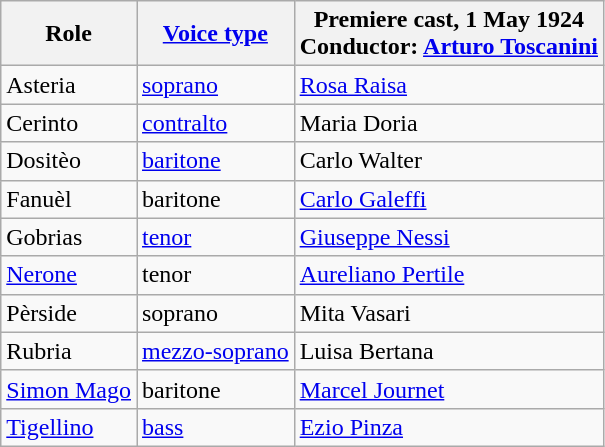<table class="wikitable">
<tr>
<th>Role</th>
<th><a href='#'>Voice type</a></th>
<th>Premiere cast, 1 May 1924<br>Conductor: <a href='#'>Arturo Toscanini</a></th>
</tr>
<tr>
<td>Asteria</td>
<td><a href='#'>soprano</a></td>
<td><a href='#'>Rosa Raisa</a></td>
</tr>
<tr>
<td>Cerinto</td>
<td><a href='#'>contralto</a></td>
<td>Maria Doria</td>
</tr>
<tr>
<td>Dositèo</td>
<td><a href='#'>baritone</a></td>
<td>Carlo Walter</td>
</tr>
<tr>
<td>Fanuèl</td>
<td>baritone</td>
<td><a href='#'>Carlo Galeffi</a></td>
</tr>
<tr>
<td>Gobrias</td>
<td><a href='#'>tenor</a></td>
<td><a href='#'>Giuseppe Nessi</a></td>
</tr>
<tr>
<td><a href='#'>Nerone</a></td>
<td>tenor</td>
<td><a href='#'>Aureliano Pertile</a></td>
</tr>
<tr>
<td>Pèrside</td>
<td>soprano</td>
<td>Mita Vasari</td>
</tr>
<tr>
<td>Rubria</td>
<td><a href='#'>mezzo-soprano</a></td>
<td>Luisa Bertana</td>
</tr>
<tr>
<td><a href='#'>Simon Mago</a></td>
<td>baritone</td>
<td><a href='#'>Marcel Journet</a></td>
</tr>
<tr>
<td><a href='#'>Tigellino</a></td>
<td><a href='#'>bass</a></td>
<td><a href='#'>Ezio Pinza</a></td>
</tr>
</table>
